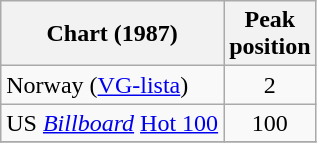<table class="wikitable sortable">
<tr>
<th>Chart (1987)</th>
<th>Peak<br>position</th>
</tr>
<tr>
<td>Norway (<a href='#'>VG-lista</a>)</td>
<td style="text-align:center;">2</td>
</tr>
<tr>
<td>US <em><a href='#'>Billboard</a></em> <a href='#'>Hot 100</a></td>
<td style="text-align:center;">100</td>
</tr>
<tr>
</tr>
</table>
